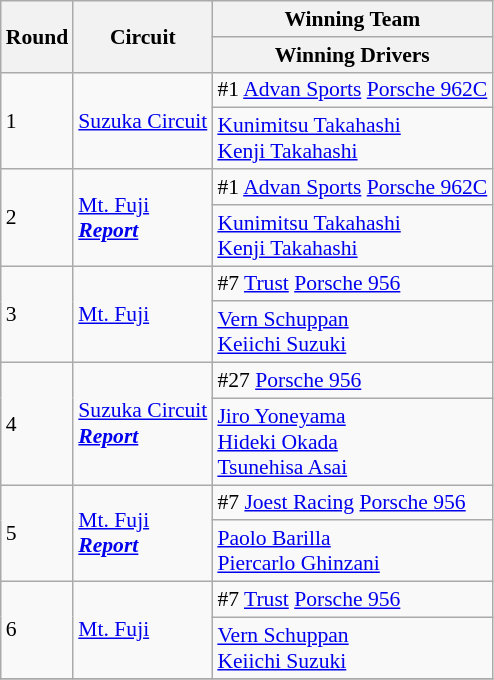<table class="wikitable" style="font-size: 90%;">
<tr>
<th rowspan=2>Round</th>
<th rowspan=2>Circuit</th>
<th>Winning Team</th>
</tr>
<tr>
<th>Winning Drivers</th>
</tr>
<tr>
<td rowspan=2>1</td>
<td rowspan=2><a href='#'>Suzuka Circuit</a></td>
<td>#1 <a href='#'>Advan Sports</a>  <a href='#'>Porsche 962C</a></td>
</tr>
<tr>
<td> <a href='#'>Kunimitsu Takahashi</a><br> <a href='#'>Kenji Takahashi</a></td>
</tr>
<tr>
<td rowspan=2>2</td>
<td rowspan=2><a href='#'>Mt. Fuji</a><br><strong><em><a href='#'>Report</a></em></strong></td>
<td>#1 <a href='#'>Advan Sports</a>  <a href='#'>Porsche 962C</a></td>
</tr>
<tr>
<td> <a href='#'>Kunimitsu Takahashi</a><br> <a href='#'>Kenji Takahashi</a></td>
</tr>
<tr>
<td rowspan=2>3</td>
<td rowspan=2><a href='#'>Mt. Fuji</a></td>
<td>#7 <a href='#'>Trust</a>  <a href='#'>Porsche 956</a></td>
</tr>
<tr>
<td> <a href='#'>Vern Schuppan</a><br> <a href='#'>Keiichi Suzuki</a></td>
</tr>
<tr>
<td rowspan=2>4</td>
<td rowspan=2><a href='#'>Suzuka Circuit</a><br><strong><em><a href='#'>Report</a></em></strong></td>
<td>#27   <a href='#'>Porsche 956</a></td>
</tr>
<tr>
<td> <a href='#'>Jiro Yoneyama</a><br> <a href='#'>Hideki Okada</a><br> <a href='#'>Tsunehisa Asai</a></td>
</tr>
<tr>
<td rowspan=2>5</td>
<td rowspan=2><a href='#'>Mt. Fuji</a><br><strong><em><a href='#'>Report</a></em></strong></td>
<td>#7 <a href='#'>Joest Racing</a> <a href='#'>Porsche 956</a></td>
</tr>
<tr>
<td> <a href='#'>Paolo Barilla</a><br> <a href='#'>Piercarlo Ghinzani</a></td>
</tr>
<tr>
<td rowspan=2>6</td>
<td rowspan=2><a href='#'>Mt. Fuji</a></td>
<td>#7 <a href='#'>Trust</a>  <a href='#'>Porsche 956</a></td>
</tr>
<tr>
<td> <a href='#'>Vern Schuppan</a><br> <a href='#'>Keiichi Suzuki</a></td>
</tr>
<tr>
</tr>
</table>
